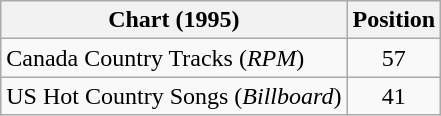<table class="wikitable sortable">
<tr>
<th scope="col">Chart (1995)</th>
<th scope="col">Position</th>
</tr>
<tr>
<td>Canada Country Tracks (<em>RPM</em>)</td>
<td align="center">57</td>
</tr>
<tr>
<td>US Hot Country Songs (<em>Billboard</em>)</td>
<td align="center">41</td>
</tr>
</table>
